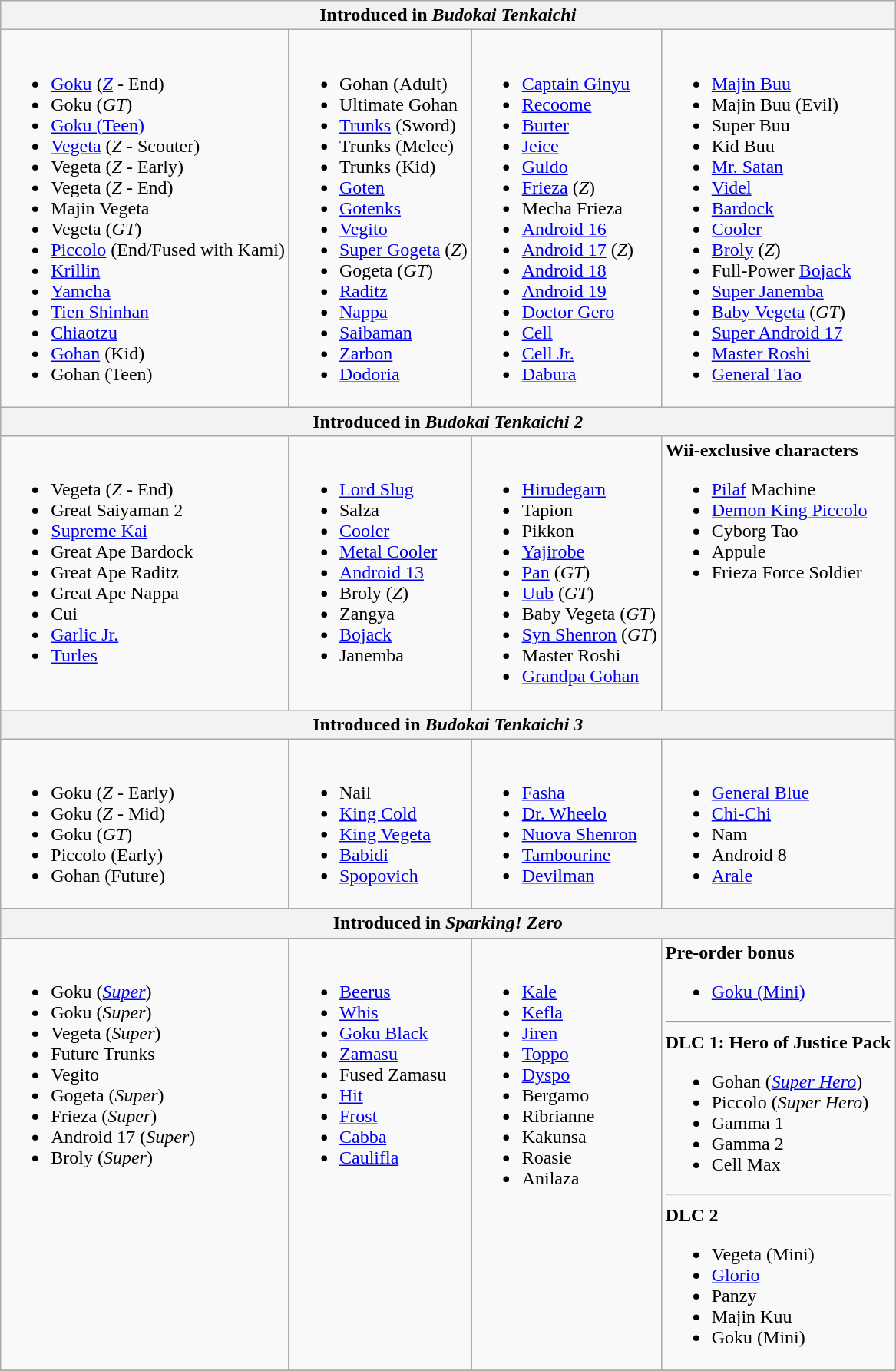<table class="wikitable">
<tr>
<th scope="col" colspan="4">Introduced in <em>Budokai Tenkaichi</em></th>
</tr>
<tr>
<td style="vertical-align: top;"><br><ul><li><a href='#'>Goku</a> (<em><a href='#'>Z</a></em> - End)    </li><li>Goku (<em>GT</em>) </li><li><a href='#'>Goku (Teen)</a> </li><li><a href='#'>Vegeta</a> (<em>Z</em> - Scouter)   </li><li>Vegeta (<em>Z</em> - Early)   </li><li>Vegeta (<em>Z</em> - End)   </li><li>Majin Vegeta  </li><li>Vegeta (<em>GT</em>)   </li><li><a href='#'>Piccolo</a> (End/Fused with Kami)  </li><li><a href='#'>Krillin</a>  </li><li><a href='#'>Yamcha</a>  </li><li><a href='#'>Tien Shinhan</a>  </li><li><a href='#'>Chiaotzu</a>  </li><li><a href='#'>Gohan</a> (Kid)  </li><li>Gohan (Teen)   </li></ul></td>
<td style="vertical-align: top;"><br><ul><li>Gohan (Adult)   </li><li>Ultimate Gohan  </li><li><a href='#'>Trunks</a> (Sword)   </li><li>Trunks (Melee)   </li><li>Trunks (Kid)   </li><li><a href='#'>Goten</a>   </li><li><a href='#'>Gotenks</a>   </li><li><a href='#'>Vegito</a>   </li><li><a href='#'>Super Gogeta</a> (<em>Z</em>)  </li><li>Gogeta (<em>GT</em>)   </li><li><a href='#'>Raditz</a>  </li><li><a href='#'>Nappa</a>  </li><li><a href='#'>Saibaman</a>  </li><li><a href='#'>Zarbon</a>   </li><li><a href='#'>Dodoria</a>  </li></ul></td>
<td style="vertical-align: top;"><br><ul><li><a href='#'>Captain Ginyu</a>  </li><li><a href='#'>Recoome</a>  </li><li><a href='#'>Burter</a>  </li><li><a href='#'>Jeice</a>  </li><li><a href='#'>Guldo</a>  </li><li><a href='#'>Frieza</a> (<em>Z</em>)   </li><li>Mecha Frieza  </li><li><a href='#'>Android 16</a>  </li><li><a href='#'>Android 17</a> (<em>Z</em>)  </li><li><a href='#'>Android 18</a>  </li><li><a href='#'>Android 19</a>  </li><li><a href='#'>Doctor Gero</a>  </li><li><a href='#'>Cell</a>   </li><li><a href='#'>Cell Jr.</a>  </li><li><a href='#'>Dabura</a>  </li></ul></td>
<td style="vertical-align: top;"><br><ul><li><a href='#'>Majin Buu</a>  </li><li>Majin Buu (Evil)  </li><li>Super Buu   </li><li>Kid Buu  </li><li><a href='#'>Mr. Satan</a>  </li><li><a href='#'>Videl</a>  </li><li><a href='#'>Bardock</a>  </li><li><a href='#'>Cooler</a>   </li><li><a href='#'>Broly</a> (<em>Z</em>)   </li><li>Full-Power <a href='#'>Bojack</a>  </li><li><a href='#'>Super Janemba</a>  </li><li><a href='#'>Baby Vegeta</a> (<em>GT</em>)   </li><li><a href='#'>Super Android 17</a> </li><li><a href='#'>Master Roshi</a>  </li><li><a href='#'>General Tao</a> </li></ul></td>
</tr>
<tr>
<th scope="col" colspan="4">Introduced in <em>Budokai Tenkaichi 2</em></th>
</tr>
<tr>
<td style="vertical-align: top;"><br><ul><li>Vegeta (<em>Z</em> - End)  </li><li>Great Saiyaman 2</li><li><a href='#'>Supreme Kai</a> </li><li>Great Ape Bardock</li><li>Great Ape Raditz</li><li>Great Ape Nappa</li><li>Cui </li><li><a href='#'>Garlic Jr.</a>  </li><li><a href='#'>Turles</a> </li></ul></td>
<td style="vertical-align: top;"><br><ul><li><a href='#'>Lord Slug</a>  </li><li>Salza</li><li><a href='#'>Cooler</a>  </li><li><a href='#'>Metal Cooler</a> </li><li><a href='#'>Android 13</a>  </li><li>Broly (<em>Z</em>)  </li><li>Zangya</li><li><a href='#'>Bojack</a>  </li><li>Janemba  </li></ul></td>
<td style="vertical-align: top;"><br><ul><li><a href='#'>Hirudegarn</a> </li><li>Tapion </li><li>Pikkon</li><li><a href='#'>Yajirobe</a> </li><li><a href='#'>Pan</a> (<em>GT</em>) </li><li><a href='#'>Uub</a> (<em>GT</em>)  </li><li>Baby Vegeta (<em>GT</em>)  </li><li><a href='#'>Syn Shenron</a> (<em>GT</em>)  </li><li>Master Roshi  </li><li><a href='#'>Grandpa Gohan</a></li></ul></td>
<td style="vertical-align: top;"><strong>Wii-exclusive characters</strong><br><ul><li><a href='#'>Pilaf</a> Machine </li><li><a href='#'>Demon King Piccolo</a></li><li>Cyborg Tao</li><li>Appule</li><li>Frieza Force Soldier </li></ul></td>
</tr>
<tr>
<th scope="col" colspan="4">Introduced in <em>Budokai Tenkaichi 3</em></th>
</tr>
<tr>
<td style="vertical-align: top;"><br><ul><li>Goku (<em>Z</em> - Early)</li><li>Goku (<em>Z</em> - Mid) </li><li>Goku (<em>GT</em>) </li><li>Piccolo (Early)</li><li>Gohan (Future) </li></ul></td>
<td style="vertical-align: top;"><br><ul><li>Nail</li><li><a href='#'>King Cold</a></li><li><a href='#'>King Vegeta</a> </li><li><a href='#'>Babidi</a></li><li><a href='#'>Spopovich</a></li></ul></td>
<td style="vertical-align: top;"><br><ul><li><a href='#'>Fasha</a> </li><li><a href='#'>Dr. Wheelo</a></li><li><a href='#'>Nuova Shenron</a></li><li><a href='#'>Tambourine</a></li><li><a href='#'>Devilman</a></li></ul></td>
<td style="vertical-align: top;"><br><ul><li><a href='#'>General Blue</a></li><li><a href='#'>Chi-Chi</a></li><li>Nam</li><li>Android 8</li><li><a href='#'>Arale</a></li></ul></td>
</tr>
<tr>
<th scope="col" colspan="4">Introduced in <em>Sparking! Zero</em></th>
</tr>
<tr>
<td style="vertical-align: top;"><br><ul><li>Goku (<em><a href='#'>Super</a></em>) </li><li>Goku (<em>Super</em>) </li><li>Vegeta (<em>Super</em>) </li><li>Future Trunks </li><li>Vegito </li><li>Gogeta (<em>Super</em>) </li><li>Frieza (<em>Super</em>) </li><li>Android 17 (<em>Super</em>)</li><li>Broly (<em>Super</em>) </li></ul></td>
<td style="vertical-align: top;"><br><ul><li><a href='#'>Beerus</a></li><li><a href='#'>Whis</a></li><li><a href='#'>Goku Black</a> </li><li><a href='#'>Zamasu</a></li><li>Fused Zamasu </li><li><a href='#'>Hit</a></li><li><a href='#'>Frost</a></li><li><a href='#'>Cabba</a> </li><li><a href='#'>Caulifla</a> </li></ul></td>
<td style="vertical-align: top;"><br><ul><li><a href='#'>Kale</a> </li><li><a href='#'>Kefla</a> </li><li><a href='#'>Jiren</a> </li><li><a href='#'>Toppo</a> </li><li><a href='#'>Dyspo</a></li><li>Bergamo</li><li>Ribrianne</li><li>Kakunsa</li><li>Roasie</li><li>Anilaza</li></ul></td>
<td style="vertical-align: top;"><strong>Pre-order bonus</strong><br><ul><li><a href='#'>Goku (Mini)</a> </li></ul><hr>
<strong>DLC 1: Hero of Justice Pack</strong><ul><li>Gohan (<em><a href='#'>Super Hero</a></em>) </li><li>Piccolo (<em>Super Hero</em>) </li><li>Gamma 1</li><li>Gamma 2</li><li>Cell Max</li></ul><hr>
<strong>DLC 2</strong><ul><li>Vegeta (Mini)  </li><li><a href='#'>Glorio</a></li><li>Panzy </li><li>Majin Kuu</li><li>Goku (Mini) </li></ul></td>
</tr>
<tr>
</tr>
</table>
